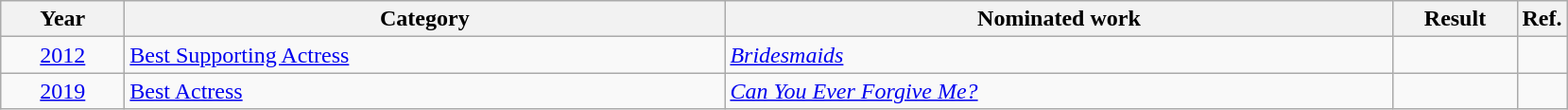<table class=wikitable>
<tr>
<th scope="col" style="width:5em;">Year</th>
<th scope="col" style="width:26em;">Category</th>
<th scope="col" style="width:29em;">Nominated work</th>
<th scope="col" style="width:5em;">Result</th>
<th>Ref.</th>
</tr>
<tr>
<td style="text-align:center;"><a href='#'>2012</a></td>
<td><a href='#'>Best Supporting Actress</a></td>
<td><em><a href='#'>Bridesmaids</a></em></td>
<td></td>
<td align="center"></td>
</tr>
<tr>
<td align="center"><a href='#'>2019</a></td>
<td><a href='#'>Best Actress</a></td>
<td><em><a href='#'>Can You Ever Forgive Me?</a></em></td>
<td></td>
<td align="center"></td>
</tr>
</table>
